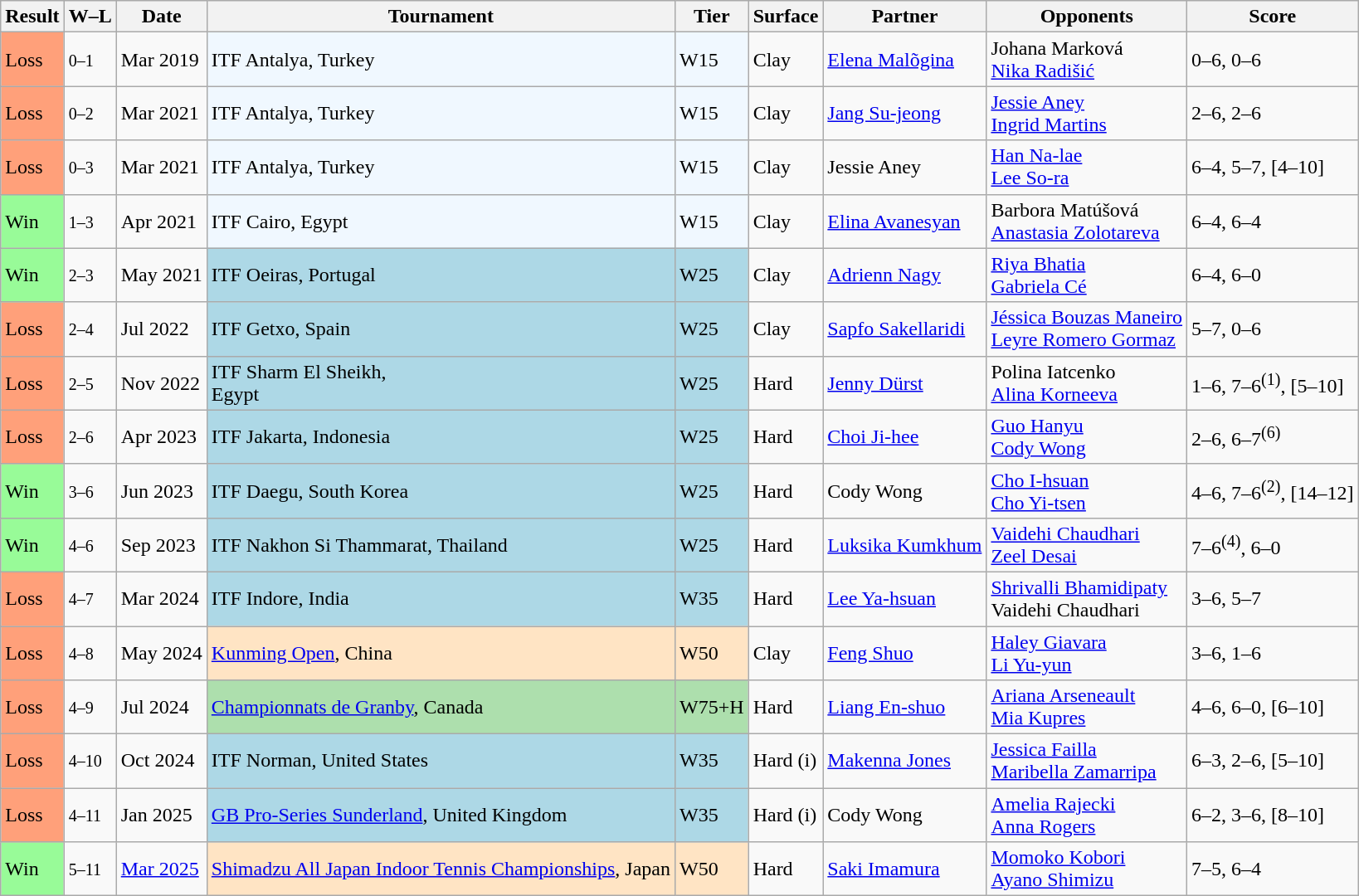<table class="sortable wikitable">
<tr>
<th>Result</th>
<th class="unsortable">W–L</th>
<th>Date</th>
<th>Tournament</th>
<th>Tier</th>
<th>Surface</th>
<th>Partner</th>
<th>Opponents</th>
<th class="unsortable">Score</th>
</tr>
<tr>
<td style="background:#ffa07a;">Loss</td>
<td><small>0–1</small></td>
<td>Mar 2019</td>
<td style="background:#f0f8ff;">ITF Antalya, Turkey</td>
<td style="background:#f0f8ff;">W15</td>
<td>Clay</td>
<td> <a href='#'>Elena Malõgina</a></td>
<td> Johana Marková <br>  <a href='#'>Nika Radišić</a></td>
<td>0–6, 0–6</td>
</tr>
<tr>
<td style="background:#ffa07a;">Loss</td>
<td><small>0–2</small></td>
<td>Mar 2021</td>
<td style="background:#f0f8ff;">ITF Antalya, Turkey</td>
<td style="background:#f0f8ff;">W15</td>
<td>Clay</td>
<td> <a href='#'>Jang Su-jeong</a></td>
<td> <a href='#'>Jessie Aney</a> <br>  <a href='#'>Ingrid Martins</a></td>
<td>2–6, 2–6</td>
</tr>
<tr>
<td style="background:#ffa07a;">Loss</td>
<td><small>0–3</small></td>
<td>Mar 2021</td>
<td style="background:#f0f8ff;">ITF Antalya, Turkey</td>
<td style="background:#f0f8ff;">W15</td>
<td>Clay</td>
<td> Jessie Aney</td>
<td> <a href='#'>Han Na-lae</a> <br>  <a href='#'>Lee So-ra</a></td>
<td>6–4, 5–7, [4–10]</td>
</tr>
<tr>
<td style="background:#98FB98;">Win</td>
<td><small>1–3</small></td>
<td>Apr 2021</td>
<td style="background:#f0f8ff;">ITF Cairo, Egypt</td>
<td style="background:#f0f8ff;">W15</td>
<td>Clay</td>
<td> <a href='#'>Elina Avanesyan</a></td>
<td> Barbora Matúšová <br>  <a href='#'>Anastasia Zolotareva</a></td>
<td>6–4, 6–4</td>
</tr>
<tr>
<td style="background:#98FB98;">Win</td>
<td><small>2–3</small></td>
<td>May 2021</td>
<td style="background:lightblue;">ITF Oeiras, Portugal</td>
<td style="background:lightblue;">W25</td>
<td>Clay</td>
<td> <a href='#'>Adrienn Nagy</a></td>
<td> <a href='#'>Riya Bhatia</a> <br>  <a href='#'>Gabriela Cé</a></td>
<td>6–4, 6–0</td>
</tr>
<tr>
<td style="background:#ffa07a;">Loss</td>
<td><small>2–4</small></td>
<td>Jul 2022</td>
<td style="background:lightblue;">ITF Getxo, Spain</td>
<td style="background:lightblue;">W25</td>
<td>Clay</td>
<td> <a href='#'>Sapfo Sakellaridi</a></td>
<td> <a href='#'>Jéssica Bouzas Maneiro</a> <br>  <a href='#'>Leyre Romero Gormaz</a></td>
<td>5–7, 0–6</td>
</tr>
<tr>
<td style="background:#ffa07a;">Loss</td>
<td><small>2–5</small></td>
<td>Nov 2022</td>
<td style="background:lightblue;">ITF Sharm El Sheikh, <br>Egypt</td>
<td style="background:lightblue;">W25</td>
<td>Hard</td>
<td> <a href='#'>Jenny Dürst</a></td>
<td> Polina Iatcenko <br>  <a href='#'>Alina Korneeva</a></td>
<td>1–6, 7–6<sup>(1)</sup>, [5–10]</td>
</tr>
<tr>
<td style="background:#ffa07a;">Loss</td>
<td><small>2–6</small></td>
<td>Apr 2023</td>
<td style="background:lightblue;">ITF Jakarta, Indonesia</td>
<td style="background:lightblue;">W25</td>
<td>Hard</td>
<td> <a href='#'>Choi Ji-hee</a></td>
<td> <a href='#'>Guo Hanyu</a> <br>  <a href='#'>Cody Wong</a></td>
<td>2–6, 6–7<sup>(6)</sup></td>
</tr>
<tr>
<td style="background:#98FB98;">Win</td>
<td><small>3–6</small></td>
<td>Jun 2023</td>
<td style="background:lightblue;">ITF Daegu, South Korea</td>
<td style="background:lightblue;">W25</td>
<td>Hard</td>
<td> Cody Wong</td>
<td> <a href='#'>Cho I-hsuan</a> <br>  <a href='#'>Cho Yi-tsen</a></td>
<td>4–6, 7–6<sup>(2)</sup>, [14–12]</td>
</tr>
<tr>
<td style="background:#98FB98;">Win</td>
<td><small>4–6</small></td>
<td>Sep 2023</td>
<td style="background:lightblue;">ITF Nakhon Si Thammarat, Thailand</td>
<td style="background:lightblue;">W25</td>
<td>Hard</td>
<td> <a href='#'>Luksika Kumkhum</a></td>
<td> <a href='#'>Vaidehi Chaudhari</a> <br>  <a href='#'>Zeel Desai</a></td>
<td>7–6<sup>(4)</sup>, 6–0</td>
</tr>
<tr>
<td style="background:#ffa07a;">Loss</td>
<td><small>4–7</small></td>
<td>Mar 2024</td>
<td style="background:lightblue;">ITF Indore, India</td>
<td style="background:lightblue;">W35</td>
<td>Hard</td>
<td> <a href='#'>Lee Ya-hsuan</a></td>
<td> <a href='#'>Shrivalli Bhamidipaty</a> <br>  Vaidehi Chaudhari</td>
<td>3–6, 5–7</td>
</tr>
<tr>
<td style="background:#ffa07a;">Loss</td>
<td><small>4–8</small></td>
<td>May 2024</td>
<td style="background:#ffe4c4;"><a href='#'>Kunming Open</a>, China</td>
<td style="background:#ffe4c4;">W50</td>
<td>Clay</td>
<td> <a href='#'>Feng Shuo</a></td>
<td> <a href='#'>Haley Giavara</a> <br>  <a href='#'>Li Yu-yun</a></td>
<td>3–6, 1–6</td>
</tr>
<tr>
<td style="background:#ffa07a;">Loss</td>
<td><small>4–9</small></td>
<td>Jul 2024</td>
<td style="background:#addfad;"><a href='#'>Championnats de Granby</a>, Canada</td>
<td style="background:#addfad;">W75+H</td>
<td>Hard</td>
<td> <a href='#'>Liang En-shuo</a></td>
<td> <a href='#'>Ariana Arseneault</a> <br>  <a href='#'>Mia Kupres</a></td>
<td>4–6, 6–0, [6–10]</td>
</tr>
<tr>
<td style="background:#ffa07a;">Loss</td>
<td><small>4–10</small></td>
<td>Oct 2024</td>
<td style="background:lightblue;">ITF Norman, United States</td>
<td style="background:lightblue;">W35</td>
<td>Hard (i)</td>
<td> <a href='#'>Makenna Jones</a></td>
<td> <a href='#'>Jessica Failla</a> <br>  <a href='#'>Maribella Zamarripa</a></td>
<td>6–3, 2–6, [5–10]</td>
</tr>
<tr>
<td style="background:#ffa07a;">Loss</td>
<td><small>4–11</small></td>
<td>Jan 2025</td>
<td style="background:lightblue;"><a href='#'>GB Pro-Series Sunderland</a>, United Kingdom</td>
<td style="background:lightblue;">W35</td>
<td>Hard (i)</td>
<td> Cody Wong</td>
<td> <a href='#'>Amelia Rajecki</a> <br>  <a href='#'>Anna Rogers</a></td>
<td>6–2, 3–6, [8–10]</td>
</tr>
<tr>
<td style="background:#98fb98;">Win</td>
<td><small>5–11</small></td>
<td><a href='#'>Mar 2025</a></td>
<td style="background:#ffe4c4;"><a href='#'>Shimadzu All Japan Indoor Tennis Championships</a>, Japan</td>
<td style="background:#ffe4c4;">W50</td>
<td>Hard</td>
<td> <a href='#'>Saki Imamura</a></td>
<td> <a href='#'>Momoko Kobori</a> <br>  <a href='#'>Ayano Shimizu</a></td>
<td>7–5, 6–4</td>
</tr>
</table>
